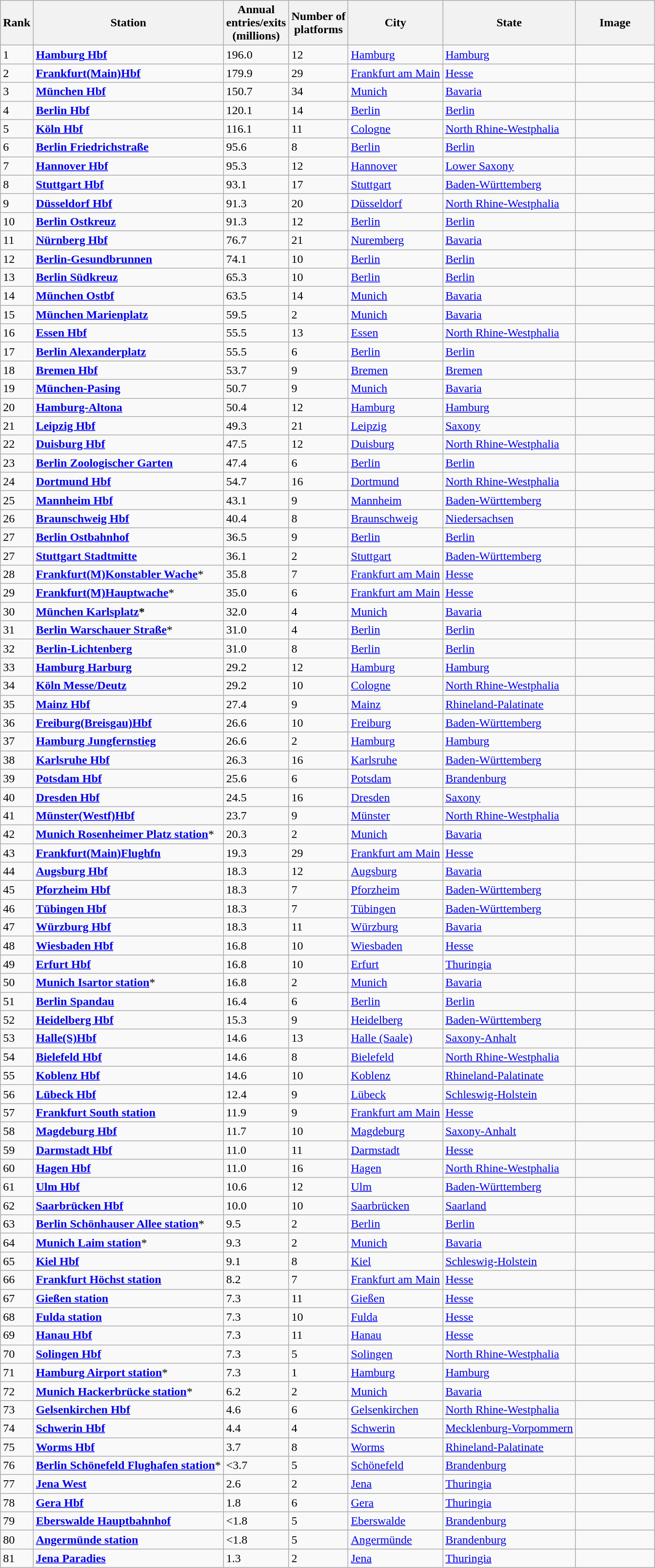<table class="wikitable sortable">
<tr>
<th>Rank</th>
<th>Station</th>
<th>Annual<br>entries/exits<br>(millions)</th>
<th>Number of<br>platforms</th>
<th>City</th>
<th>State</th>
<th style="width:100px;">Image</th>
</tr>
<tr>
<td>1</td>
<td><a href='#'><strong>Hamburg</strong> <strong>Hbf</strong></a></td>
<td>196.0</td>
<td>12</td>
<td><a href='#'>Hamburg</a></td>
<td><a href='#'>Hamburg</a></td>
<td></td>
</tr>
<tr>
<td>2</td>
<td><strong><a href='#'>Frankfurt(Main)Hbf</a></strong></td>
<td>179.9</td>
<td>29</td>
<td><a href='#'>Frankfurt am Main</a></td>
<td><a href='#'>Hesse</a></td>
<td></td>
</tr>
<tr>
<td>3</td>
<td><strong><a href='#'>München Hbf</a></strong></td>
<td>150.7</td>
<td>34</td>
<td><a href='#'>Munich</a></td>
<td><a href='#'>Bavaria</a></td>
<td></td>
</tr>
<tr>
<td>4</td>
<td><strong><a href='#'>Berlin Hbf</a></strong></td>
<td>120.1</td>
<td>14</td>
<td><a href='#'>Berlin</a></td>
<td><a href='#'>Berlin</a></td>
<td></td>
</tr>
<tr>
<td>5</td>
<td><strong><a href='#'>Köln Hbf</a></strong></td>
<td>116.1</td>
<td>11</td>
<td><a href='#'>Cologne</a></td>
<td><a href='#'>North Rhine-Westphalia</a></td>
<td></td>
</tr>
<tr>
<td>6</td>
<td><strong><a href='#'>Berlin Friedrichstraße</a></strong></td>
<td>95.6</td>
<td>8</td>
<td><a href='#'>Berlin</a></td>
<td><a href='#'>Berlin</a></td>
<td></td>
</tr>
<tr>
<td>7</td>
<td><strong><a href='#'>Hannover Hbf</a></strong></td>
<td>95.3</td>
<td>12</td>
<td><a href='#'>Hannover</a></td>
<td><a href='#'>Lower Saxony</a></td>
<td></td>
</tr>
<tr>
<td>8</td>
<td><strong><a href='#'>Stuttgart Hbf</a></strong></td>
<td>93.1</td>
<td>17</td>
<td><a href='#'>Stuttgart</a></td>
<td><a href='#'>Baden-Württemberg</a></td>
<td></td>
</tr>
<tr>
<td>9</td>
<td><strong><a href='#'>Düsseldorf Hbf</a></strong></td>
<td>91.3</td>
<td>20</td>
<td><a href='#'>Düsseldorf</a></td>
<td><a href='#'>North Rhine-Westphalia</a></td>
<td></td>
</tr>
<tr>
<td>10</td>
<td><strong><a href='#'>Berlin Ostkreuz</a></strong></td>
<td>91.3</td>
<td>12</td>
<td><a href='#'>Berlin</a></td>
<td><a href='#'>Berlin</a></td>
<td></td>
</tr>
<tr>
<td>11</td>
<td><strong><a href='#'>Nürnberg Hbf</a></strong></td>
<td>76.7</td>
<td>21</td>
<td><a href='#'>Nuremberg</a></td>
<td><a href='#'>Bavaria</a></td>
<td></td>
</tr>
<tr>
<td>12</td>
<td><strong><a href='#'>Berlin-Gesundbrunnen</a></strong></td>
<td>74.1</td>
<td>10</td>
<td><a href='#'>Berlin</a></td>
<td><a href='#'>Berlin</a></td>
<td></td>
</tr>
<tr>
<td>13</td>
<td><strong><a href='#'>Berlin Südkreuz</a></strong></td>
<td>65.3</td>
<td>10</td>
<td><a href='#'>Berlin</a></td>
<td><a href='#'>Berlin</a></td>
<td></td>
</tr>
<tr>
<td>14</td>
<td><strong><a href='#'>München Ostbf</a></strong></td>
<td>63.5</td>
<td>14</td>
<td><a href='#'>Munich</a></td>
<td><a href='#'>Bavaria</a></td>
<td></td>
</tr>
<tr>
<td>15</td>
<td><strong><a href='#'>München Marienplatz</a></strong></td>
<td>59.5</td>
<td>2</td>
<td><a href='#'>Munich</a></td>
<td><a href='#'>Bavaria</a></td>
<td></td>
</tr>
<tr>
<td>16</td>
<td><strong><a href='#'>Essen Hbf</a></strong></td>
<td>55.5</td>
<td>13</td>
<td><a href='#'>Essen</a></td>
<td><a href='#'>North Rhine-Westphalia</a></td>
<td></td>
</tr>
<tr>
<td>17</td>
<td><strong><a href='#'>Berlin Alexanderplatz</a></strong></td>
<td>55.5</td>
<td>6</td>
<td><a href='#'>Berlin</a></td>
<td><a href='#'>Berlin</a></td>
<td></td>
</tr>
<tr>
<td>18</td>
<td><strong><a href='#'>Bremen Hbf</a></strong></td>
<td>53.7</td>
<td>9</td>
<td><a href='#'>Bremen</a></td>
<td><a href='#'>Bremen</a></td>
<td></td>
</tr>
<tr>
<td>19</td>
<td><strong><a href='#'>München-Pasing</a></strong></td>
<td>50.7</td>
<td>9</td>
<td><a href='#'>Munich</a></td>
<td><a href='#'>Bavaria</a></td>
<td></td>
</tr>
<tr>
<td>20</td>
<td><strong><a href='#'>Hamburg-Altona</a></strong></td>
<td>50.4</td>
<td>12</td>
<td><a href='#'>Hamburg</a></td>
<td><a href='#'>Hamburg</a></td>
<td></td>
</tr>
<tr>
<td>21</td>
<td><strong><a href='#'>Leipzig Hbf</a></strong></td>
<td>49.3</td>
<td>21</td>
<td><a href='#'>Leipzig</a></td>
<td><a href='#'>Saxony</a></td>
<td></td>
</tr>
<tr>
<td>22</td>
<td><strong><a href='#'>Duisburg Hbf</a></strong></td>
<td>47.5</td>
<td>12</td>
<td><a href='#'>Duisburg</a></td>
<td><a href='#'>North Rhine-Westphalia</a></td>
<td></td>
</tr>
<tr>
<td>23</td>
<td><strong><a href='#'>Berlin Zoologischer Garten</a></strong></td>
<td>47.4</td>
<td>6</td>
<td><a href='#'>Berlin</a></td>
<td><a href='#'>Berlin</a></td>
<td></td>
</tr>
<tr>
<td>24</td>
<td><strong><a href='#'>Dortmund Hbf</a></strong></td>
<td>54.7</td>
<td>16</td>
<td><a href='#'>Dortmund</a></td>
<td><a href='#'>North Rhine-Westphalia</a></td>
<td></td>
</tr>
<tr>
<td>25</td>
<td><strong><a href='#'>Mannheim Hbf</a></strong></td>
<td>43.1</td>
<td>9</td>
<td><a href='#'>Mannheim</a></td>
<td><a href='#'>Baden-Württemberg</a></td>
<td></td>
</tr>
<tr>
<td>26</td>
<td><strong><a href='#'>Braunschweig Hbf</a></strong></td>
<td>40.4 </td>
<td>8</td>
<td><a href='#'>Braunschweig</a></td>
<td><a href='#'>Niedersachsen</a></td>
<td></td>
</tr>
<tr>
<td>27</td>
<td><strong><a href='#'>Berlin Ostbahnhof</a></strong></td>
<td>36.5</td>
<td>9</td>
<td><a href='#'>Berlin</a></td>
<td><a href='#'>Berlin</a></td>
<td></td>
</tr>
<tr>
<td>27</td>
<td><strong><a href='#'>Stuttgart Stadtmitte</a></strong></td>
<td>36.1</td>
<td>2</td>
<td><a href='#'>Stuttgart</a></td>
<td><a href='#'>Baden-Württemberg</a></td>
<td></td>
</tr>
<tr>
<td>28</td>
<td><strong><a href='#'>Frankfurt(M)Konstabler Wache</a></strong>*</td>
<td>35.8</td>
<td>7</td>
<td><a href='#'>Frankfurt am Main</a></td>
<td><a href='#'>Hesse</a></td>
<td></td>
</tr>
<tr>
<td>29</td>
<td><strong><a href='#'>Frankfurt(M)Hauptwache</a></strong>*</td>
<td>35.0</td>
<td>6</td>
<td><a href='#'>Frankfurt am Main</a></td>
<td><a href='#'>Hesse</a></td>
<td></td>
</tr>
<tr>
<td>30</td>
<td><strong><a href='#'>München Karlsplatz</a>*</strong></td>
<td>32.0</td>
<td>4</td>
<td><a href='#'>Munich</a></td>
<td><a href='#'>Bavaria</a></td>
<td></td>
</tr>
<tr>
<td>31</td>
<td><strong><a href='#'>Berlin Warschauer Straße</a></strong>*</td>
<td>31.0</td>
<td>4</td>
<td><a href='#'>Berlin</a></td>
<td><a href='#'>Berlin</a></td>
<td></td>
</tr>
<tr>
<td>32</td>
<td><strong><a href='#'>Berlin-Lichtenberg</a></strong></td>
<td>31.0</td>
<td>8</td>
<td><a href='#'>Berlin</a></td>
<td><a href='#'>Berlin</a></td>
<td></td>
</tr>
<tr>
<td>33</td>
<td><strong><a href='#'>Hamburg Harburg</a></strong></td>
<td>29.2</td>
<td>12</td>
<td><a href='#'>Hamburg</a></td>
<td><a href='#'>Hamburg</a></td>
<td></td>
</tr>
<tr>
<td>34</td>
<td><strong><a href='#'>Köln Messe/Deutz</a></strong></td>
<td>29.2</td>
<td>10</td>
<td><a href='#'>Cologne</a></td>
<td><a href='#'>North Rhine-Westphalia</a></td>
<td></td>
</tr>
<tr>
<td>35</td>
<td><strong><a href='#'>Mainz Hbf</a></strong></td>
<td>27.4</td>
<td>9</td>
<td><a href='#'>Mainz</a></td>
<td><a href='#'>Rhineland-Palatinate</a></td>
<td></td>
</tr>
<tr>
<td>36</td>
<td><strong><a href='#'>Freiburg(Breisgau)Hbf</a></strong></td>
<td>26.6</td>
<td>10</td>
<td><a href='#'>Freiburg</a></td>
<td><a href='#'>Baden-Württemberg</a></td>
<td></td>
</tr>
<tr>
<td>37</td>
<td><strong><a href='#'>Hamburg Jungfernstieg</a></strong></td>
<td>26.6</td>
<td>2</td>
<td><a href='#'>Hamburg</a></td>
<td><a href='#'>Hamburg</a></td>
<td></td>
</tr>
<tr>
<td>38</td>
<td><strong><a href='#'>Karlsruhe Hbf</a></strong></td>
<td>26.3</td>
<td>16</td>
<td><a href='#'>Karlsruhe</a></td>
<td><a href='#'>Baden-Württemberg</a></td>
<td></td>
</tr>
<tr>
<td>39</td>
<td><strong><a href='#'>Potsdam Hbf</a></strong></td>
<td>25.6</td>
<td>6</td>
<td><a href='#'>Potsdam</a></td>
<td><a href='#'>Brandenburg</a></td>
<td></td>
</tr>
<tr>
<td>40</td>
<td><strong><a href='#'>Dresden Hbf</a></strong></td>
<td>24.5</td>
<td>16</td>
<td><a href='#'>Dresden</a></td>
<td><a href='#'>Saxony</a></td>
<td></td>
</tr>
<tr>
<td>41</td>
<td><strong><a href='#'>Münster(Westf)Hbf</a></strong></td>
<td>23.7</td>
<td>9</td>
<td><a href='#'>Münster</a></td>
<td><a href='#'>North Rhine-Westphalia</a></td>
<td></td>
</tr>
<tr>
<td>42</td>
<td><strong><a href='#'>Munich Rosenheimer Platz station</a></strong>*</td>
<td>20.3 </td>
<td>2</td>
<td><a href='#'>Munich</a></td>
<td><a href='#'>Bavaria</a></td>
<td></td>
</tr>
<tr>
<td>43</td>
<td><strong><a href='#'>Frankfurt(Main)Flughfn</a></strong></td>
<td>19.3</td>
<td>29</td>
<td><a href='#'>Frankfurt am Main</a></td>
<td><a href='#'>Hesse</a></td>
<td></td>
</tr>
<tr>
<td>44</td>
<td><strong><a href='#'>Augsburg Hbf</a></strong></td>
<td>18.3 </td>
<td>12</td>
<td><a href='#'>Augsburg</a></td>
<td><a href='#'>Bavaria</a></td>
<td></td>
</tr>
<tr>
<td>45</td>
<td><strong><a href='#'>Pforzheim Hbf</a></strong></td>
<td>18.3</td>
<td>7</td>
<td><a href='#'>Pforzheim</a></td>
<td><a href='#'>Baden-Württemberg</a></td>
<td></td>
</tr>
<tr>
<td>46</td>
<td><strong><a href='#'>Tübingen Hbf</a></strong></td>
<td>18.3 </td>
<td>7</td>
<td><a href='#'>Tübingen</a></td>
<td><a href='#'>Baden-Württemberg</a></td>
<td></td>
</tr>
<tr>
<td>47</td>
<td><strong><a href='#'>Würzburg Hbf</a></strong></td>
<td>18.3 </td>
<td>11</td>
<td><a href='#'>Würzburg</a></td>
<td><a href='#'>Bavaria</a></td>
<td></td>
</tr>
<tr>
<td>48</td>
<td><strong><a href='#'>Wiesbaden Hbf</a></strong></td>
<td>16.8</td>
<td>10</td>
<td><a href='#'>Wiesbaden</a></td>
<td><a href='#'>Hesse</a></td>
<td></td>
</tr>
<tr>
<td>49</td>
<td><strong><a href='#'>Erfurt Hbf</a></strong></td>
<td>16.8</td>
<td>10</td>
<td><a href='#'>Erfurt</a></td>
<td><a href='#'>Thuringia</a></td>
<td></td>
</tr>
<tr>
<td>50</td>
<td><strong><a href='#'>Munich Isartor station</a></strong>*</td>
<td>16.8</td>
<td>2</td>
<td><a href='#'>Munich</a></td>
<td><a href='#'>Bavaria</a></td>
<td></td>
</tr>
<tr>
<td>51</td>
<td><strong><a href='#'>Berlin Spandau</a></strong></td>
<td>16.4</td>
<td>6</td>
<td><a href='#'>Berlin</a></td>
<td><a href='#'>Berlin</a></td>
<td></td>
</tr>
<tr>
<td>52</td>
<td><strong><a href='#'>Heidelberg Hbf</a></strong></td>
<td>15.3</td>
<td>9</td>
<td><a href='#'>Heidelberg</a></td>
<td><a href='#'>Baden-Württemberg</a></td>
<td></td>
</tr>
<tr>
<td>53</td>
<td><strong><a href='#'>Halle(S)Hbf</a></strong></td>
<td>14.6</td>
<td>13</td>
<td><a href='#'>Halle (Saale)</a></td>
<td><a href='#'>Saxony-Anhalt</a></td>
<td></td>
</tr>
<tr>
<td>54</td>
<td><strong><a href='#'>Bielefeld Hbf</a></strong></td>
<td>14.6 </td>
<td>8</td>
<td><a href='#'>Bielefeld</a></td>
<td><a href='#'>North Rhine-Westphalia</a></td>
<td></td>
</tr>
<tr>
<td>55</td>
<td><strong><a href='#'>Koblenz Hbf</a></strong></td>
<td>14.6</td>
<td>10</td>
<td><a href='#'>Koblenz</a></td>
<td><a href='#'>Rhineland-Palatinate</a></td>
<td></td>
</tr>
<tr>
<td>56</td>
<td><strong><a href='#'>Lübeck Hbf</a></strong></td>
<td>12.4</td>
<td>9</td>
<td><a href='#'>Lübeck</a></td>
<td><a href='#'>Schleswig-Holstein</a></td>
<td></td>
</tr>
<tr>
<td>57</td>
<td><strong><a href='#'>Frankfurt South station</a></strong></td>
<td>11.9 </td>
<td>9</td>
<td><a href='#'>Frankfurt am Main</a></td>
<td><a href='#'>Hesse</a></td>
<td></td>
</tr>
<tr>
<td>58</td>
<td><strong><a href='#'>Magdeburg Hbf</a></strong></td>
<td>11.7</td>
<td>10</td>
<td><a href='#'>Magdeburg</a></td>
<td><a href='#'>Saxony-Anhalt</a></td>
<td></td>
</tr>
<tr>
<td>59</td>
<td><strong><a href='#'>Darmstadt Hbf</a></strong></td>
<td>11.0 </td>
<td>11</td>
<td><a href='#'>Darmstadt</a></td>
<td><a href='#'>Hesse</a></td>
<td></td>
</tr>
<tr>
<td>60</td>
<td><strong><a href='#'>Hagen Hbf</a></strong></td>
<td>11.0</td>
<td>16</td>
<td><a href='#'>Hagen</a></td>
<td><a href='#'>North Rhine-Westphalia</a></td>
<td></td>
</tr>
<tr>
<td>61</td>
<td><strong><a href='#'>Ulm Hbf</a></strong></td>
<td>10.6 </td>
<td>12</td>
<td><a href='#'>Ulm</a></td>
<td><a href='#'>Baden-Württemberg</a></td>
<td></td>
</tr>
<tr>
<td>62</td>
<td><strong><a href='#'>Saarbrücken Hbf</a></strong></td>
<td>10.0 </td>
<td>10</td>
<td><a href='#'>Saarbrücken</a></td>
<td><a href='#'>Saarland</a></td>
<td></td>
</tr>
<tr>
<td>63</td>
<td><strong><a href='#'>Berlin Schönhauser Allee station</a></strong>*</td>
<td>9.5 </td>
<td>2</td>
<td><a href='#'>Berlin</a></td>
<td><a href='#'>Berlin</a></td>
<td></td>
</tr>
<tr>
<td>64</td>
<td><strong><a href='#'>Munich Laim station</a></strong>*</td>
<td>9.3 </td>
<td>2</td>
<td><a href='#'>Munich</a></td>
<td><a href='#'>Bavaria</a></td>
<td></td>
</tr>
<tr>
<td>65</td>
<td><strong><a href='#'>Kiel Hbf</a></strong></td>
<td>9.1</td>
<td>8</td>
<td><a href='#'>Kiel</a></td>
<td><a href='#'>Schleswig-Holstein</a></td>
<td></td>
</tr>
<tr>
<td>66</td>
<td><strong><a href='#'>Frankfurt Höchst station</a></strong></td>
<td>8.2 </td>
<td>7</td>
<td><a href='#'>Frankfurt am Main</a></td>
<td><a href='#'>Hesse</a></td>
<td></td>
</tr>
<tr>
<td>67</td>
<td><strong><a href='#'>Gießen station</a></strong></td>
<td>7.3 </td>
<td>11</td>
<td><a href='#'>Gießen</a></td>
<td><a href='#'>Hesse</a></td>
<td></td>
</tr>
<tr>
<td>68</td>
<td><strong><a href='#'>Fulda station</a></strong></td>
<td>7.3 </td>
<td>10</td>
<td><a href='#'>Fulda</a></td>
<td><a href='#'>Hesse</a></td>
<td></td>
</tr>
<tr>
<td>69</td>
<td><strong><a href='#'>Hanau Hbf</a></strong></td>
<td>7.3 </td>
<td>11</td>
<td><a href='#'>Hanau</a></td>
<td><a href='#'>Hesse</a></td>
<td></td>
</tr>
<tr>
<td>70</td>
<td><strong><a href='#'>Solingen Hbf</a></strong></td>
<td>7.3</td>
<td>5</td>
<td><a href='#'>Solingen</a></td>
<td><a href='#'>North Rhine-Westphalia</a></td>
<td></td>
</tr>
<tr>
<td>71</td>
<td><strong><a href='#'>Hamburg Airport station</a></strong>*</td>
<td>7.3 </td>
<td>1</td>
<td><a href='#'>Hamburg</a></td>
<td><a href='#'>Hamburg</a></td>
<td></td>
</tr>
<tr>
<td>72</td>
<td><strong><a href='#'>Munich Hackerbrücke station</a></strong>*</td>
<td>6.2</td>
<td>2</td>
<td><a href='#'>Munich</a></td>
<td><a href='#'>Bavaria</a></td>
<td></td>
</tr>
<tr>
<td>73</td>
<td><strong><a href='#'>Gelsenkirchen Hbf</a></strong></td>
<td>4.6</td>
<td>6</td>
<td><a href='#'>Gelsenkirchen</a></td>
<td><a href='#'>North Rhine-Westphalia</a></td>
<td></td>
</tr>
<tr>
<td>74</td>
<td><strong><a href='#'>Schwerin Hbf</a></strong></td>
<td>4.4</td>
<td>4</td>
<td><a href='#'>Schwerin</a></td>
<td><a href='#'>Mecklenburg-Vorpommern</a></td>
<td></td>
</tr>
<tr>
<td>75</td>
<td><strong><a href='#'>Worms Hbf</a></strong></td>
<td>3.7 </td>
<td>8</td>
<td><a href='#'>Worms</a></td>
<td><a href='#'>Rhineland-Palatinate</a></td>
<td></td>
</tr>
<tr>
<td>76</td>
<td><strong><a href='#'>Berlin Schönefeld Flughafen station</a></strong>*</td>
<td><3.7</td>
<td>5</td>
<td><a href='#'>Schönefeld</a></td>
<td><a href='#'>Brandenburg</a></td>
<td></td>
</tr>
<tr>
<td>77</td>
<td><strong><a href='#'>Jena West</a></strong></td>
<td>2.6</td>
<td>2</td>
<td><a href='#'>Jena</a></td>
<td><a href='#'>Thuringia</a></td>
<td></td>
</tr>
<tr>
<td>78</td>
<td><strong><a href='#'>Gera Hbf</a></strong></td>
<td>1.8</td>
<td>6</td>
<td><a href='#'>Gera</a></td>
<td><a href='#'>Thuringia</a></td>
<td></td>
</tr>
<tr>
<td>79</td>
<td><strong><a href='#'>Eberswalde Hauptbahnhof</a></strong></td>
<td><1.8 </td>
<td>5</td>
<td><a href='#'>Eberswalde</a></td>
<td><a href='#'>Brandenburg</a></td>
<td></td>
</tr>
<tr>
<td>80</td>
<td><strong><a href='#'>Angermünde station</a></strong></td>
<td><1.8 </td>
<td>5</td>
<td><a href='#'>Angermünde</a></td>
<td><a href='#'>Brandenburg</a></td>
<td></td>
</tr>
<tr>
<td>81</td>
<td><strong><a href='#'>Jena Paradies</a></strong></td>
<td>1.3</td>
<td>2</td>
<td><a href='#'>Jena</a></td>
<td><a href='#'>Thuringia</a></td>
<td></td>
</tr>
</table>
